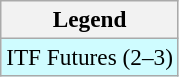<table class=wikitable style=font-size:97%>
<tr>
<th>Legend</th>
</tr>
<tr bgcolor=cffcff>
<td>ITF Futures (2–3)</td>
</tr>
</table>
